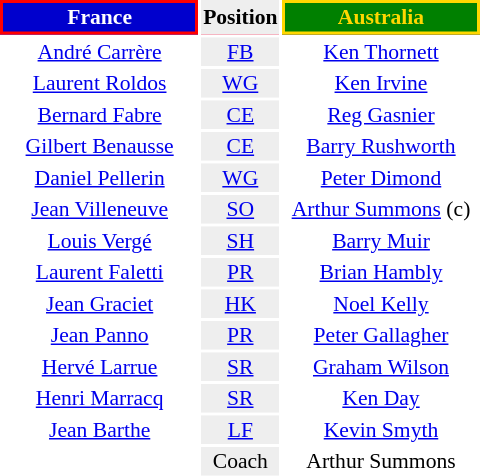<table align=right style="font-size:90%; margin-left:1em">
<tr bgcolor=#FF0033>
<th align="centre" width="126" style="border: 2px solid red; background: #0000CD; color: white">France</th>
<th align="center" style="background: #eeeeee; color: black">Position</th>
<th align="centre" width="126" style="border: 2px solid gold; background: green; color: gold">Australia</th>
</tr>
<tr>
<td align="center"><a href='#'>André Carrère</a></td>
<td align="center" style="background: #eeeeee"><a href='#'>FB</a></td>
<td align="center"><a href='#'>Ken Thornett</a></td>
</tr>
<tr>
<td align="center"><a href='#'>Laurent Roldos</a></td>
<td align="center" style="background: #eeeeee"><a href='#'>WG</a></td>
<td align="center"><a href='#'>Ken Irvine</a></td>
</tr>
<tr>
<td align="center"><a href='#'>Bernard Fabre</a></td>
<td align="center" style="background: #eeeeee"><a href='#'>CE</a></td>
<td align="center"><a href='#'>Reg Gasnier</a></td>
</tr>
<tr>
<td align="center"><a href='#'>Gilbert Benausse</a></td>
<td align="center" style="background: #eeeeee"><a href='#'>CE</a></td>
<td align="center"><a href='#'>Barry Rushworth</a></td>
</tr>
<tr>
<td align="center"><a href='#'>Daniel Pellerin</a></td>
<td align="center" style="background: #eeeeee"><a href='#'>WG</a></td>
<td align="center"><a href='#'>Peter Dimond</a></td>
</tr>
<tr>
<td align="center"><a href='#'>Jean Villeneuve</a></td>
<td align="center" style="background: #eeeeee"><a href='#'>SO</a></td>
<td align="center"><a href='#'>Arthur Summons</a> (c)</td>
</tr>
<tr>
<td align="center"><a href='#'>Louis Vergé</a></td>
<td align="center" style="background: #eeeeee"><a href='#'>SH</a></td>
<td align="center"><a href='#'>Barry Muir</a></td>
</tr>
<tr>
<td align="center"><a href='#'>Laurent Faletti</a></td>
<td align="center" style="background: #eeeeee"><a href='#'>PR</a></td>
<td align="center"><a href='#'>Brian Hambly</a></td>
</tr>
<tr>
<td align="center"><a href='#'>Jean Graciet</a></td>
<td align="center" style="background: #eeeeee"><a href='#'>HK</a></td>
<td align="center"><a href='#'>Noel Kelly</a></td>
</tr>
<tr>
<td align="center"><a href='#'>Jean Panno</a></td>
<td align="center" style="background: #eeeeee"><a href='#'>PR</a></td>
<td align="center"><a href='#'>Peter Gallagher</a></td>
</tr>
<tr>
<td align="center"><a href='#'>Hervé Larrue</a></td>
<td align="center" style="background: #eeeeee"><a href='#'>SR</a></td>
<td align="center"><a href='#'>Graham Wilson</a></td>
</tr>
<tr>
<td align="center"><a href='#'>Henri Marracq</a></td>
<td align="center" style="background: #eeeeee"><a href='#'>SR</a></td>
<td align="center"><a href='#'>Ken Day</a></td>
</tr>
<tr>
<td align="center"><a href='#'>Jean Barthe</a></td>
<td align="center" style="background: #eeeeee"><a href='#'>LF</a></td>
<td align="center"><a href='#'>Kevin Smyth</a></td>
</tr>
<tr>
<td align="center"></td>
<td align="center" style="background: #eeeeee">Coach</td>
<td align="center">Arthur Summons</td>
</tr>
</table>
